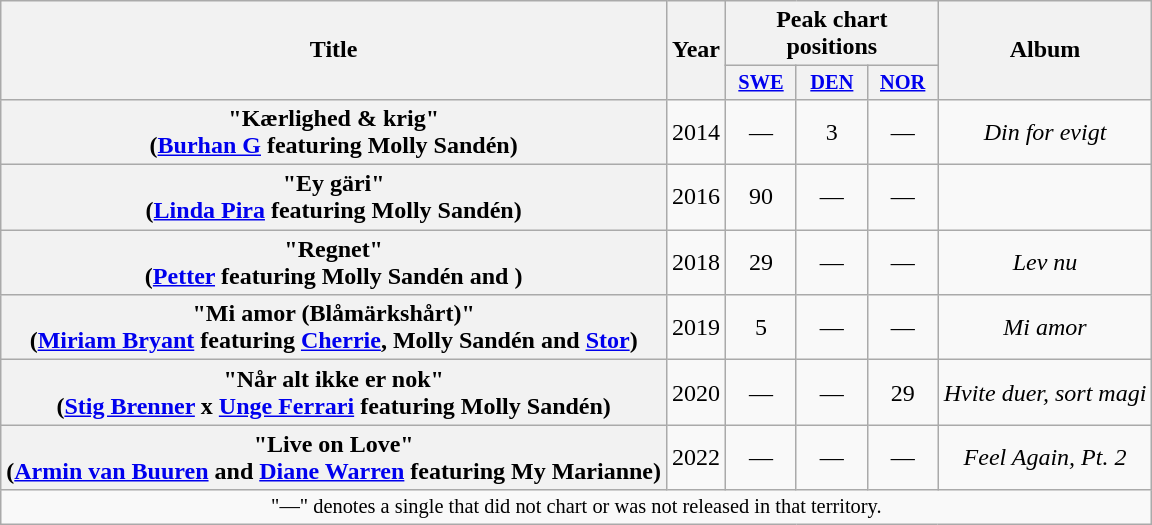<table class="wikitable plainrowheaders" style="text-align:center;">
<tr>
<th scope="col" rowspan="2">Title</th>
<th scope="col" rowspan="2" style="width:1em;">Year</th>
<th scope="col" colspan="3">Peak chart positions</th>
<th scope="col" rowspan="2">Album</th>
</tr>
<tr>
<th scope="col" style="width:3em;font-size:85%;"><a href='#'>SWE</a><br></th>
<th scope="col" style="width:3em;font-size:85%;"><a href='#'>DEN</a><br></th>
<th scope="col" style="width:3em;font-size:85%;"><a href='#'>NOR</a><br></th>
</tr>
<tr>
<th scope="row">"Kærlighed & krig"<br><span>(<a href='#'>Burhan&nbsp;G</a> featuring Molly Sandén)</span></th>
<td>2014</td>
<td>—</td>
<td>3</td>
<td>—</td>
<td><em>Din for evigt</em></td>
</tr>
<tr>
<th scope="row">"Ey gäri"<br><span>(<a href='#'>Linda Pira</a> featuring Molly Sandén)</span></th>
<td>2016</td>
<td>90</td>
<td>—</td>
<td>—</td>
<td></td>
</tr>
<tr>
<th scope="row">"Regnet"<br><span>(<a href='#'>Petter</a> featuring Molly Sandén and )</span></th>
<td>2018</td>
<td>29</td>
<td>—</td>
<td>—</td>
<td><em>Lev nu</em></td>
</tr>
<tr>
<th scope="row">"Mi amor (Blåmärkshårt)"<br><span>(<a href='#'>Miriam Bryant</a> featuring <a href='#'>Cherrie</a>, Molly Sandén and <a href='#'>Stor</a>)</span></th>
<td>2019</td>
<td>5</td>
<td>—</td>
<td>—</td>
<td><em>Mi amor</em></td>
</tr>
<tr>
<th scope="row">"Når alt ikke er nok"<br><span>(<a href='#'>Stig Brenner</a> x <a href='#'>Unge Ferrari</a> featuring Molly Sandén)</span></th>
<td>2020</td>
<td>—</td>
<td>—</td>
<td>29</td>
<td><em>Hvite duer, sort magi</em></td>
</tr>
<tr>
<th scope="row">"Live on Love" <br><span>(<a href='#'>Armin van Buuren</a> and <a href='#'>Diane Warren</a> featuring My Marianne)</span></th>
<td>2022</td>
<td>—</td>
<td>—</td>
<td>—</td>
<td><em>Feel Again, Pt. 2</em></td>
</tr>
<tr>
<td colspan="9" style="font-size:85%">"—" denotes a single that did not chart or was not released in that territory.</td>
</tr>
</table>
